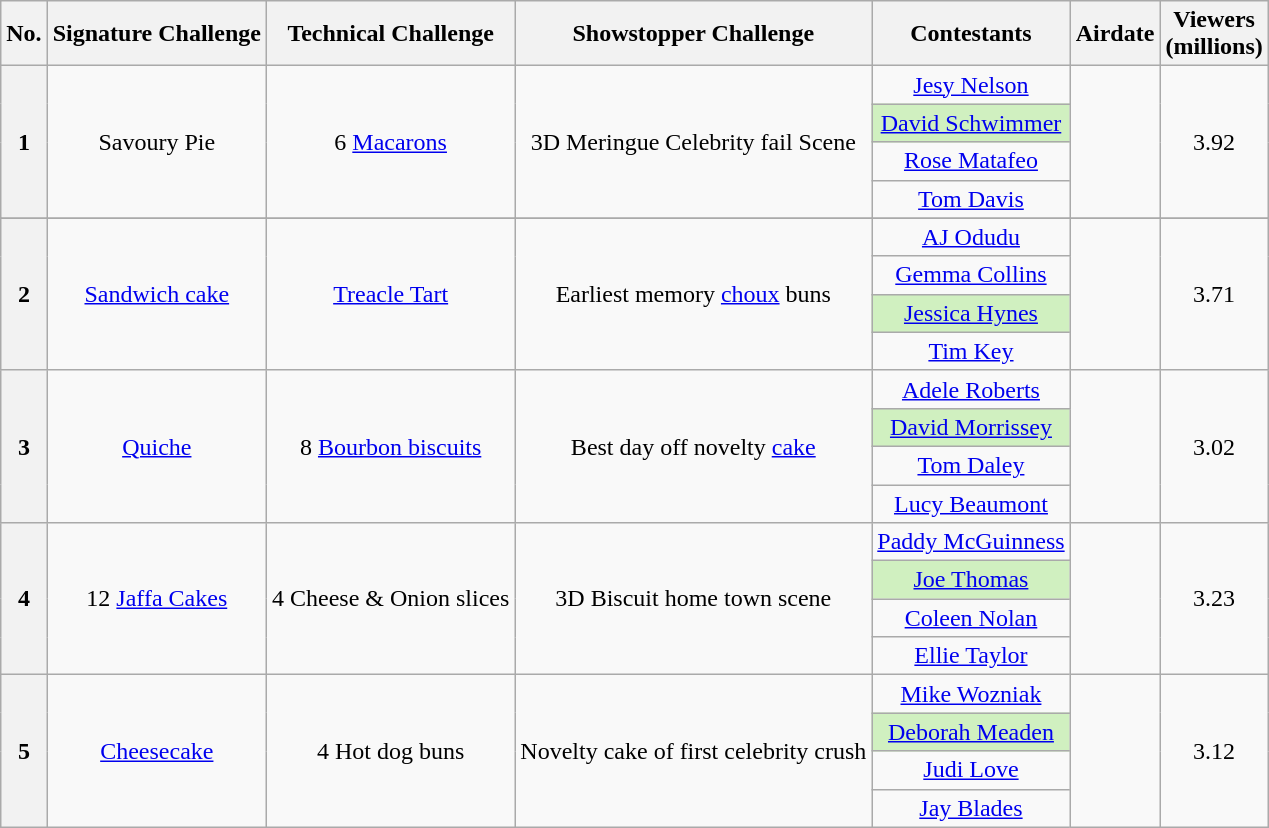<table class="wikitable" style="text-align:center;">
<tr>
<th scope="col">No.</th>
<th scope="col">Signature Challenge</th>
<th scope="col">Technical Challenge</th>
<th scope="col">Showstopper Challenge</th>
<th scope="col">Contestants</th>
<th scope="col">Airdate</th>
<th scope="col">Viewers<br>(millions)</th>
</tr>
<tr>
<th scope="rowgroup" rowspan=4>1</th>
<td rowspan=4>Savoury Pie</td>
<td rowspan=4>6 <a href='#'>Macarons</a></td>
<td rowspan=4>3D Meringue Celebrity fail Scene</td>
<td><a href='#'>Jesy Nelson</a></td>
<td rowspan=4></td>
<td rowspan=4>3.92</td>
</tr>
<tr style="background:#d0f0c0">
<td><a href='#'>David Schwimmer</a></td>
</tr>
<tr>
<td><a href='#'>Rose Matafeo</a></td>
</tr>
<tr>
<td><a href='#'>Tom Davis</a></td>
</tr>
<tr>
</tr>
<tr>
<th scope="rowgroup" rowspan=4>2</th>
<td rowspan=4><a href='#'>Sandwich cake</a></td>
<td rowspan=4><a href='#'>Treacle Tart</a></td>
<td rowspan=4>Earliest memory <a href='#'>choux</a> buns</td>
<td><a href='#'>AJ Odudu</a></td>
<td rowspan=4></td>
<td rowspan=4>3.71</td>
</tr>
<tr>
<td><a href='#'>Gemma Collins</a></td>
</tr>
<tr style="background:#d0f0c0">
<td><a href='#'>Jessica Hynes</a></td>
</tr>
<tr>
<td><a href='#'>Tim Key</a></td>
</tr>
<tr>
<th scope="rowgroup" rowspan=4>3</th>
<td rowspan=4><a href='#'>Quiche</a></td>
<td rowspan=4>8 <a href='#'>Bourbon biscuits</a></td>
<td rowspan=4>Best day off novelty <a href='#'>cake</a></td>
<td><a href='#'>Adele Roberts</a></td>
<td rowspan=4></td>
<td rowspan=4>3.02</td>
</tr>
<tr style="background:#d0f0c0">
<td><a href='#'>David Morrissey</a></td>
</tr>
<tr>
<td><a href='#'>Tom Daley</a></td>
</tr>
<tr>
<td><a href='#'>Lucy Beaumont</a></td>
</tr>
<tr>
<th scope="rowgroup" rowspan=4>4</th>
<td rowspan=4>12 <a href='#'>Jaffa Cakes</a></td>
<td rowspan=4>4 Cheese & Onion slices</td>
<td rowspan=4>3D Biscuit home town scene</td>
<td><a href='#'>Paddy McGuinness</a></td>
<td rowspan=4></td>
<td rowspan=4>3.23</td>
</tr>
<tr style="background:#d0f0c0">
<td><a href='#'>Joe Thomas</a></td>
</tr>
<tr>
<td><a href='#'>Coleen Nolan</a></td>
</tr>
<tr>
<td><a href='#'>Ellie Taylor</a></td>
</tr>
<tr>
<th scope="rowgroup" rowspan=4>5</th>
<td rowspan=4><a href='#'>Cheesecake</a></td>
<td rowspan=4>4 Hot dog buns</td>
<td rowspan=4>Novelty cake of first celebrity crush</td>
<td><a href='#'>Mike Wozniak</a></td>
<td rowspan=4></td>
<td rowspan=4>3.12</td>
</tr>
<tr style="background:#d0f0c0">
<td><a href='#'>Deborah Meaden</a></td>
</tr>
<tr>
<td><a href='#'>Judi Love</a></td>
</tr>
<tr>
<td><a href='#'>Jay Blades</a></td>
</tr>
</table>
